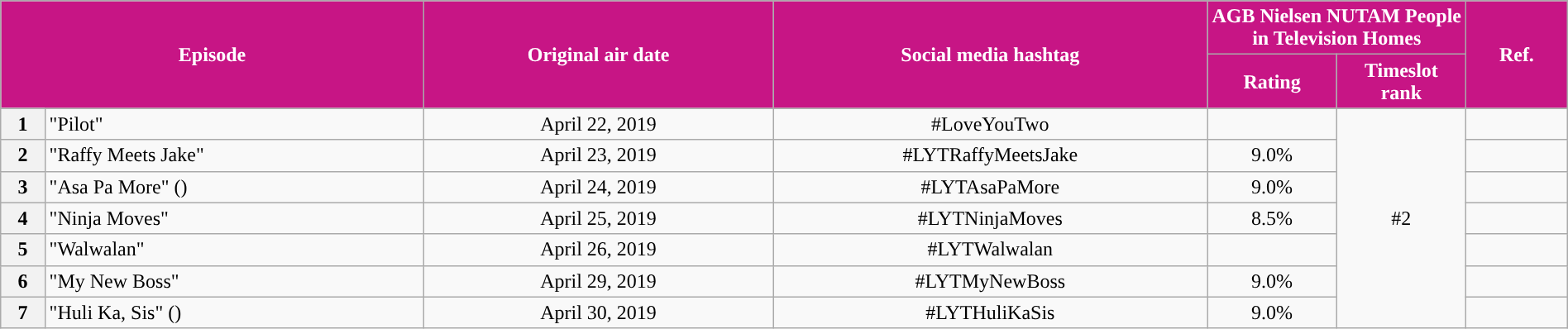<table class="wikitable" style="text-align:center; font-size:100%; line-height:18px;" width="100%">
<tr>
<th style="background-color:#C71585; color:#ffffff;" colspan="2" rowspan="2">Episode</th>
<th style="background-color:#C71585; color:white" rowspan="2">Original air date</th>
<th style="background-color:#C71585; color:white" rowspan="2">Social media hashtag</th>
<th style="background-color:#C71585; color:#ffffff;" colspan="2">AGB Nielsen NUTAM People in Television Homes</th>
<th style="background-color:#C71585; color:#ffffff;" rowspan="2">Ref.</th>
</tr>
<tr>
<th style="background-color:#C71585; width:75px; color:#ffffff;">Rating</th>
<th style="background-color:#C71585; width:75px; color:#ffffff;">Timeslot<br>rank</th>
</tr>
<tr>
<th>1</th>
<td style="text-align: left;">"Pilot"</td>
<td>April 22, 2019</td>
<td>#LoveYouTwo</td>
<td></td>
<td rowspan="7">#2</td>
<td></td>
</tr>
<tr>
<th>2</th>
<td style="text-align: left;">"Raffy Meets Jake"</td>
<td>April 23, 2019</td>
<td>#LYTRaffyMeetsJake</td>
<td>9.0%</td>
<td></td>
</tr>
<tr>
<th>3</th>
<td style="text-align: left;">"Asa Pa More" ()</td>
<td>April 24, 2019</td>
<td>#LYTAsaPaMore</td>
<td>9.0%</td>
<td></td>
</tr>
<tr>
<th>4</th>
<td style="text-align: left;">"Ninja Moves"</td>
<td>April 25, 2019</td>
<td>#LYTNinjaMoves</td>
<td>8.5%</td>
<td></td>
</tr>
<tr>
<th>5</th>
<td style="text-align: left;">"Walwalan"</td>
<td>April 26, 2019</td>
<td>#LYTWalwalan</td>
<td></td>
<td></td>
</tr>
<tr>
<th>6</th>
<td style="text-align: left;">"My New Boss"</td>
<td>April 29, 2019</td>
<td>#LYTMyNewBoss</td>
<td>9.0%</td>
<td></td>
</tr>
<tr>
<th>7</th>
<td style="text-align: left;">"Huli Ka, Sis" ()</td>
<td>April 30, 2019</td>
<td>#LYTHuliKaSis</td>
<td>9.0%</td>
<td></td>
</tr>
</table>
